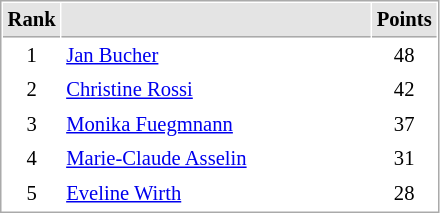<table cellspacing="1" cellpadding="3" style="border:1px solid #AAAAAA;font-size:86%">
<tr bgcolor="#E4E4E4">
<th style="border-bottom:1px solid #AAAAAA" width=10>Rank</th>
<th style="border-bottom:1px solid #AAAAAA" width=200></th>
<th style="border-bottom:1px solid #AAAAAA" width=20>Points</th>
</tr>
<tr>
<td align="center">1</td>
<td> <a href='#'>Jan Bucher</a></td>
<td align=center>48</td>
</tr>
<tr>
<td align="center">2</td>
<td> <a href='#'>Christine Rossi</a></td>
<td align=center>42</td>
</tr>
<tr>
<td align="center">3</td>
<td> <a href='#'>Monika Fuegmnann</a></td>
<td align=center>37</td>
</tr>
<tr>
<td align="center">4</td>
<td> <a href='#'>Marie-Claude Asselin</a></td>
<td align=center>31</td>
</tr>
<tr>
<td align="center">5</td>
<td> <a href='#'>Eveline Wirth</a></td>
<td align=center>28</td>
</tr>
</table>
